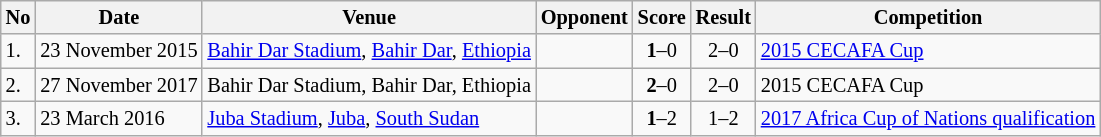<table class="wikitable" style="font-size:85%;">
<tr>
<th>No</th>
<th>Date</th>
<th>Venue</th>
<th>Opponent</th>
<th>Score</th>
<th>Result</th>
<th>Competition</th>
</tr>
<tr>
<td>1.</td>
<td>23 November 2015</td>
<td><a href='#'>Bahir Dar Stadium</a>, <a href='#'>Bahir Dar</a>, <a href='#'>Ethiopia</a></td>
<td></td>
<td align=center><strong>1</strong>–0</td>
<td align=center>2–0</td>
<td><a href='#'>2015 CECAFA Cup</a></td>
</tr>
<tr>
<td>2.</td>
<td>27 November 2017</td>
<td>Bahir Dar Stadium, Bahir Dar, Ethiopia</td>
<td></td>
<td align=center><strong>2</strong>–0</td>
<td align=center>2–0</td>
<td>2015 CECAFA Cup</td>
</tr>
<tr>
<td>3.</td>
<td>23 March 2016</td>
<td><a href='#'>Juba Stadium</a>, <a href='#'>Juba</a>, <a href='#'>South Sudan</a></td>
<td></td>
<td align=center><strong>1</strong>–2</td>
<td align=center>1–2</td>
<td><a href='#'>2017 Africa Cup of Nations qualification</a></td>
</tr>
</table>
